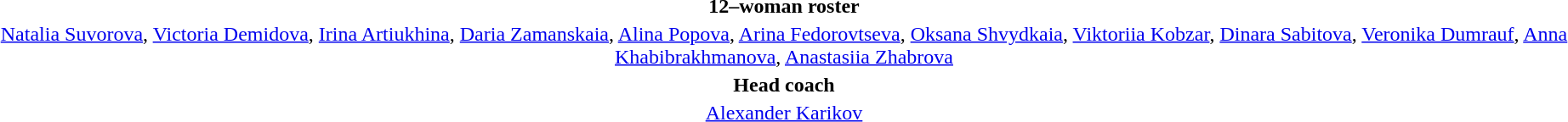<table style="text-align: center; margin-top: 2em; margin-left: auto; margin-right: auto">
<tr>
<td><strong>12–woman roster</strong></td>
</tr>
<tr>
<td><a href='#'>Natalia Suvorova</a>, <a href='#'>Victoria Demidova</a>, <a href='#'>Irina Artiukhina</a>, <a href='#'>Daria Zamanskaia</a>, <a href='#'>Alina Popova</a>, <a href='#'>Arina Fedorovtseva</a>, <a href='#'>Oksana Shvydkaia</a>, <a href='#'>Viktoriia Kobzar</a>, <a href='#'>Dinara Sabitova</a>, <a href='#'>Veronika Dumrauf</a>, <a href='#'>Anna Khabibrakhmanova</a>, <a href='#'>Anastasiia Zhabrova</a></td>
</tr>
<tr>
<td><strong>Head coach</strong></td>
</tr>
<tr>
<td><a href='#'>Alexander Karikov</a></td>
</tr>
</table>
